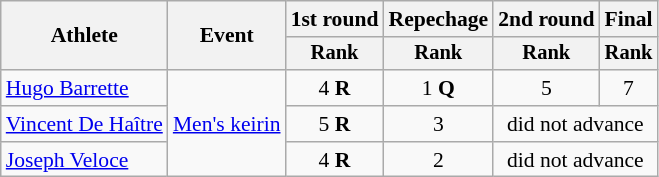<table class="wikitable" style="font-size:90%">
<tr>
<th rowspan=2>Athlete</th>
<th rowspan=2>Event</th>
<th>1st round</th>
<th>Repechage</th>
<th>2nd round</th>
<th>Final</th>
</tr>
<tr style="font-size:95%">
<th>Rank</th>
<th>Rank</th>
<th>Rank</th>
<th>Rank</th>
</tr>
<tr align=center>
<td align=left><a href='#'>Hugo Barrette</a></td>
<td align=left rowspan="3"><a href='#'>Men's keirin</a></td>
<td>4 <strong>R</strong></td>
<td>1 <strong>Q</strong></td>
<td>5</td>
<td>7</td>
</tr>
<tr align=center>
<td align=left><a href='#'>Vincent De Haître</a></td>
<td>5 <strong>R</strong></td>
<td>3</td>
<td colspan="2">did not advance</td>
</tr>
<tr align=center>
<td align=left><a href='#'>Joseph Veloce</a></td>
<td>4 <strong>R</strong></td>
<td>2</td>
<td colspan="2">did not advance</td>
</tr>
</table>
